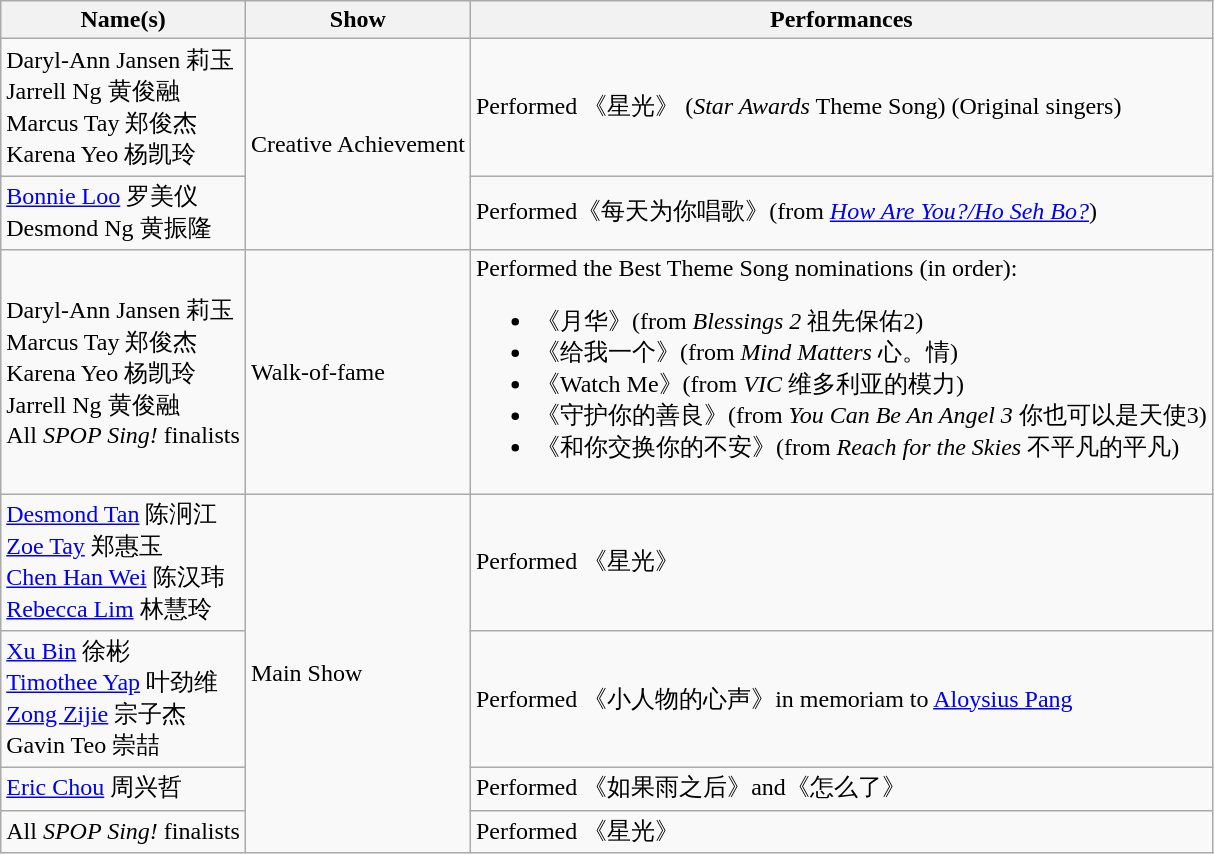<table class="wikitable sortable">
<tr>
<th>Name(s)</th>
<th>Show</th>
<th>Performances</th>
</tr>
<tr>
<td>Daryl-Ann Jansen 莉玉 <br> Jarrell Ng 黄俊融 <br> Marcus Tay 郑俊杰 <br> Karena Yeo 杨凯玲</td>
<td rowspan=2>Creative Achievement</td>
<td>Performed 《星光》 (<em>Star Awards</em> Theme Song) (Original singers)</td>
</tr>
<tr>
<td><a href='#'>Bonnie Loo</a> 罗美仪 <br> Desmond Ng 黄振隆</td>
<td>Performed《每天为你唱歌》(from <em><a href='#'>How Are You?/Ho Seh Bo?</a></em>)</td>
</tr>
<tr>
<td>Daryl-Ann Jansen 莉玉<br>Marcus Tay 郑俊杰<br> Karena Yeo 杨凯玲<br>Jarrell Ng 黄俊融<br>All <em>SPOP Sing!</em> finalists</td>
<td>Walk-of-fame</td>
<td>Performed the Best Theme Song nominations (in order):<br><ul><li>《月华》(from <em>Blessings 2</em> 祖先保佑2)</li><li>《给我一个》(from <em>Mind Matters</em> 心。情)</li><li>《Watch Me》(from <em>VIC</em> 维多利亚的模力)</li><li>《守护你的善良》(from <em>You Can Be An Angel 3</em> 你也可以是天使3)</li><li>《和你交换你的不安》(from <em>Reach for the Skies</em> 不平凡的平凡)</li></ul></td>
</tr>
<tr>
<td><a href='#'>Desmond Tan</a> 陈泂江<br> <a href='#'>Zoe Tay</a> 郑惠玉<br><a href='#'>Chen Han Wei</a> 陈汉玮<br> <a href='#'>Rebecca Lim</a> 林慧玲</td>
<td rowspan=4>Main Show</td>
<td>Performed 《星光》</td>
</tr>
<tr>
<td><a href='#'>Xu Bin</a> 徐彬<br><a href='#'>Timothee Yap</a> 叶劲维 <br><a href='#'>Zong Zijie</a> 宗子杰 <br>Gavin Teo 崇喆</td>
<td>Performed 《小人物的心声》in memoriam to <a href='#'>Aloysius Pang</a></td>
</tr>
<tr>
<td><a href='#'>Eric Chou</a> 周兴哲</td>
<td>Performed 《如果雨之后》and《怎么了》</td>
</tr>
<tr>
<td>All <em>SPOP Sing!</em> finalists</td>
<td>Performed 《星光》</td>
</tr>
</table>
